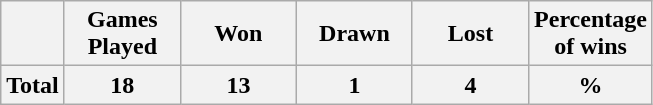<table class="wikitable" style="text-align: center;">
<tr>
<th></th>
<th width="70">Games Played</th>
<th width="70">Won</th>
<th width="70">Drawn</th>
<th width="70">Lost</th>
<th width="70">Percentage of wins</th>
</tr>
<tr>
<th>Total</th>
<th>18</th>
<th>13</th>
<th>1</th>
<th>4</th>
<th>%</th>
</tr>
</table>
